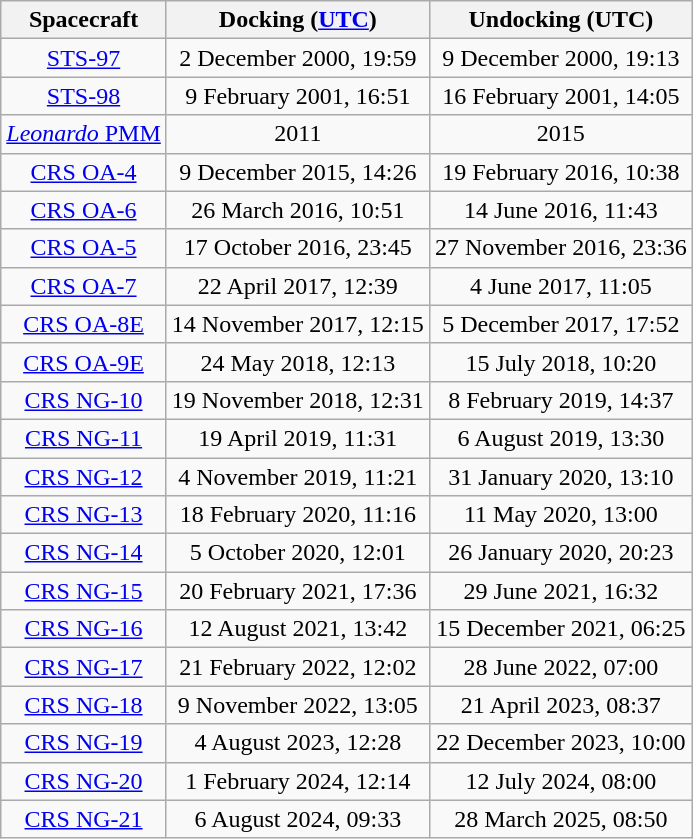<table class="wikitable" style="text-align:center; font-size:100%">
<tr>
<th>Spacecraft</th>
<th>Docking (<a href='#'>UTC</a>)</th>
<th>Undocking (UTC)</th>
</tr>
<tr>
<td><a href='#'>STS-97</a></td>
<td>2 December 2000, 19:59</td>
<td>9 December 2000, 19:13</td>
</tr>
<tr>
<td><a href='#'>STS-98</a></td>
<td>9 February 2001, 16:51</td>
<td>16 February 2001, 14:05</td>
</tr>
<tr>
<td><a href='#'><em>Leonardo</em> PMM</a></td>
<td>2011</td>
<td>2015</td>
</tr>
<tr>
<td><a href='#'>CRS OA-4</a></td>
<td>9 December 2015, 14:26</td>
<td>19 February 2016, 10:38</td>
</tr>
<tr>
<td><a href='#'>CRS OA-6</a></td>
<td>26 March 2016, 10:51</td>
<td>14 June 2016, 11:43</td>
</tr>
<tr>
<td><a href='#'>CRS OA-5</a></td>
<td>17 October 2016, 23:45</td>
<td>27 November 2016, 23:36</td>
</tr>
<tr>
<td><a href='#'>CRS OA-7</a></td>
<td>22 April 2017, 12:39</td>
<td>4 June 2017, 11:05</td>
</tr>
<tr>
<td><a href='#'>CRS OA-8E</a></td>
<td>14 November 2017, 12:15</td>
<td>5 December 2017, 17:52</td>
</tr>
<tr>
<td><a href='#'>CRS OA-9E</a></td>
<td>24 May 2018, 12:13</td>
<td>15 July 2018, 10:20</td>
</tr>
<tr>
<td><a href='#'>CRS NG-10</a></td>
<td>19 November 2018, 12:31</td>
<td>8 February 2019, 14:37</td>
</tr>
<tr>
<td><a href='#'>CRS NG-11</a></td>
<td>19 April 2019, 11:31</td>
<td>6 August 2019, 13:30</td>
</tr>
<tr>
<td><a href='#'>CRS NG-12</a></td>
<td>4 November 2019, 11:21</td>
<td>31 January 2020, 13:10</td>
</tr>
<tr>
<td><a href='#'>CRS NG-13</a></td>
<td>18 February 2020, 11:16</td>
<td>11 May 2020, 13:00</td>
</tr>
<tr>
<td><a href='#'>CRS NG-14</a></td>
<td>5 October 2020, 12:01</td>
<td>26 January 2020, 20:23</td>
</tr>
<tr>
<td><a href='#'>CRS NG-15</a></td>
<td>20 February 2021, 17:36</td>
<td>29 June 2021, 16:32</td>
</tr>
<tr>
<td><a href='#'>CRS NG-16</a></td>
<td>12 August 2021, 13:42</td>
<td>15 December 2021, 06:25</td>
</tr>
<tr>
<td><a href='#'>CRS NG-17</a></td>
<td>21 February 2022, 12:02</td>
<td>28 June 2022, 07:00</td>
</tr>
<tr>
<td><a href='#'>CRS NG-18</a></td>
<td>9 November 2022, 13:05</td>
<td>21 April 2023, 08:37</td>
</tr>
<tr>
<td><a href='#'>CRS NG-19</a></td>
<td>4 August 2023, 12:28</td>
<td>22 December 2023, 10:00</td>
</tr>
<tr>
<td><a href='#'>CRS NG-20</a></td>
<td>1 February 2024, 12:14</td>
<td>12 July 2024, 08:00</td>
</tr>
<tr>
<td><a href='#'>CRS NG-21</a></td>
<td>6 August 2024, 09:33</td>
<td>28 March 2025, 08:50</td>
</tr>
</table>
